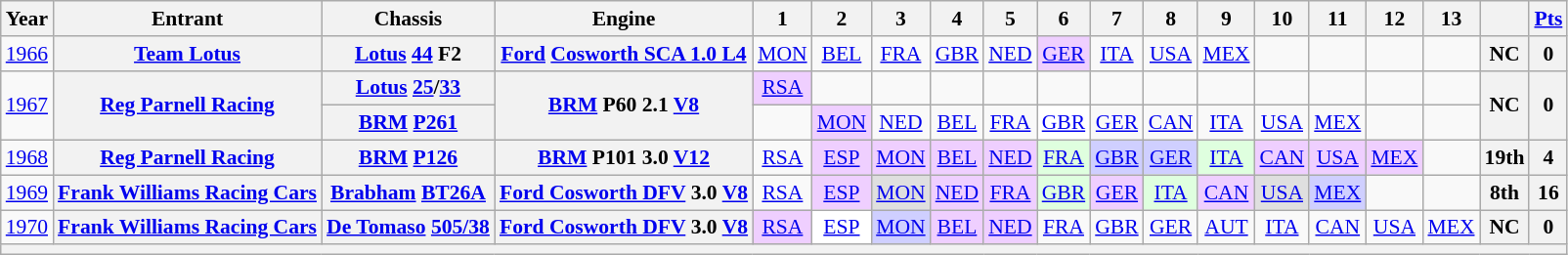<table class="wikitable" style="text-align:center; font-size:90%">
<tr>
<th>Year</th>
<th>Entrant</th>
<th>Chassis</th>
<th>Engine</th>
<th>1</th>
<th>2</th>
<th>3</th>
<th>4</th>
<th>5</th>
<th>6</th>
<th>7</th>
<th>8</th>
<th>9</th>
<th>10</th>
<th>11</th>
<th>12</th>
<th>13</th>
<th></th>
<th><a href='#'>Pts</a></th>
</tr>
<tr>
<td><a href='#'>1966</a></td>
<th><a href='#'>Team Lotus</a></th>
<th><a href='#'>Lotus</a> <a href='#'>44</a> F2</th>
<th><a href='#'>Ford</a> <a href='#'>Cosworth SCA 1.0 L4</a></th>
<td><a href='#'>MON</a></td>
<td><a href='#'>BEL</a></td>
<td><a href='#'>FRA</a></td>
<td><a href='#'>GBR</a></td>
<td><a href='#'>NED</a></td>
<td style="background:#EFCFFF;"><a href='#'>GER</a><br></td>
<td><a href='#'>ITA</a></td>
<td><a href='#'>USA</a></td>
<td><a href='#'>MEX</a></td>
<td></td>
<td></td>
<td></td>
<td></td>
<th>NC</th>
<th>0</th>
</tr>
<tr>
<td rowspan=2><a href='#'>1967</a></td>
<th rowspan=2><a href='#'>Reg Parnell Racing</a></th>
<th><a href='#'>Lotus</a> <a href='#'>25</a>/<a href='#'>33</a></th>
<th rowspan=2><a href='#'>BRM</a> P60 2.1 <a href='#'>V8</a></th>
<td style="background:#EFCFFF;"><a href='#'>RSA</a><br></td>
<td></td>
<td></td>
<td></td>
<td></td>
<td></td>
<td></td>
<td></td>
<td></td>
<td></td>
<td></td>
<td></td>
<td></td>
<th rowspan=2>NC</th>
<th rowspan=2>0</th>
</tr>
<tr>
<th><a href='#'>BRM</a> <a href='#'>P261</a></th>
<td></td>
<td style="background:#EFCFFF;"><a href='#'>MON</a><br></td>
<td><a href='#'>NED</a></td>
<td><a href='#'>BEL</a></td>
<td><a href='#'>FRA</a></td>
<td style="background:#FFFFFF;"><a href='#'>GBR</a><br></td>
<td><a href='#'>GER</a></td>
<td><a href='#'>CAN</a></td>
<td><a href='#'>ITA</a></td>
<td><a href='#'>USA</a></td>
<td><a href='#'>MEX</a></td>
<td></td>
<td></td>
</tr>
<tr>
<td><a href='#'>1968</a></td>
<th><a href='#'>Reg Parnell Racing</a></th>
<th><a href='#'>BRM</a> <a href='#'>P126</a></th>
<th><a href='#'>BRM</a> P101 3.0 <a href='#'>V12</a></th>
<td><a href='#'>RSA</a></td>
<td style="background:#EFCFFF;"><a href='#'>ESP</a><br></td>
<td style="background:#EFCFFF;"><a href='#'>MON</a><br></td>
<td style="background:#EFCFFF;"><a href='#'>BEL</a><br></td>
<td style="background:#EFCFFF;"><a href='#'>NED</a><br></td>
<td style="background:#DFFFDF;"><a href='#'>FRA</a><br></td>
<td style="background:#CFCFFF;"><a href='#'>GBR</a><br></td>
<td style="background:#CFCFFF;"><a href='#'>GER</a><br></td>
<td style="background:#DFFFDF;"><a href='#'>ITA</a><br></td>
<td style="background:#EFCFFF;"><a href='#'>CAN</a><br></td>
<td style="background:#EFCFFF;"><a href='#'>USA</a><br></td>
<td style="background:#EFCFFF;"><a href='#'>MEX</a><br></td>
<td></td>
<th>19th</th>
<th>4</th>
</tr>
<tr>
<td><a href='#'>1969</a></td>
<th><a href='#'>Frank Williams Racing Cars</a></th>
<th><a href='#'>Brabham</a> <a href='#'>BT26A</a></th>
<th><a href='#'>Ford Cosworth DFV</a> 3.0 <a href='#'>V8</a></th>
<td><a href='#'>RSA</a></td>
<td style="background:#EFCFFF;"><a href='#'>ESP</a><br></td>
<td style="background:#DFDFDF;"><a href='#'>MON</a><br></td>
<td style="background:#EFCFFF;"><a href='#'>NED</a><br></td>
<td style="background:#EFCFFF;"><a href='#'>FRA</a><br></td>
<td style="background:#DFFFDF;"><a href='#'>GBR</a><br></td>
<td style="background:#EFCFFF;"><a href='#'>GER</a><br></td>
<td style="background:#DFFFDF;"><a href='#'>ITA</a><br></td>
<td style="background:#EFCFFF;"><a href='#'>CAN</a><br></td>
<td style="background:#DFDFDF;"><a href='#'>USA</a><br></td>
<td style="background:#CFCFFF;"><a href='#'>MEX</a><br></td>
<td></td>
<td></td>
<th>8th</th>
<th>16</th>
</tr>
<tr>
<td><a href='#'>1970</a></td>
<th><a href='#'>Frank Williams Racing Cars</a></th>
<th><a href='#'>De Tomaso</a> <a href='#'>505/38</a></th>
<th><a href='#'>Ford Cosworth DFV</a> 3.0 <a href='#'>V8</a></th>
<td style="background:#EFCFFF;"><a href='#'>RSA</a><br></td>
<td style="background:#FFFFFF;"><a href='#'>ESP</a><br></td>
<td style="background:#CFCFFF;"><a href='#'>MON</a><br></td>
<td style="background:#EFCFFF;"><a href='#'>BEL</a><br></td>
<td style="background:#EFCFFF;"><a href='#'>NED</a><br></td>
<td><a href='#'>FRA</a></td>
<td><a href='#'>GBR</a></td>
<td><a href='#'>GER</a></td>
<td><a href='#'>AUT</a></td>
<td><a href='#'>ITA</a></td>
<td><a href='#'>CAN</a></td>
<td><a href='#'>USA</a></td>
<td><a href='#'>MEX</a></td>
<th>NC</th>
<th>0</th>
</tr>
<tr>
<th colspan=19></th>
</tr>
</table>
